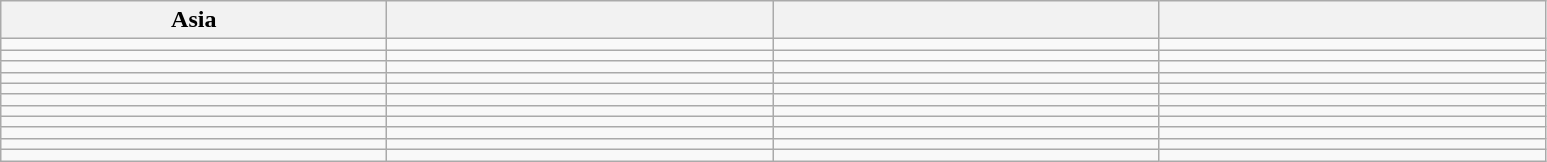<table class="wikitable">
<tr>
<th width=250>Asia </th>
<th width=250></th>
<th width=250></th>
<th width=250></th>
</tr>
<tr>
<td></td>
<td></td>
<td></td>
<td></td>
</tr>
<tr>
<td></td>
<td></td>
<td></td>
<td></td>
</tr>
<tr>
<td></td>
<td></td>
<td></td>
<td></td>
</tr>
<tr>
<td></td>
<td></td>
<td></td>
<td></td>
</tr>
<tr>
<td></td>
<td></td>
<td></td>
<td></td>
</tr>
<tr>
<td></td>
<td></td>
<td></td>
<td></td>
</tr>
<tr>
<td></td>
<td></td>
<td></td>
<td></td>
</tr>
<tr>
<td></td>
<td></td>
<td></td>
<td></td>
</tr>
<tr>
<td></td>
<td></td>
<td></td>
<td></td>
</tr>
<tr>
<td></td>
<td></td>
<td></td>
<td></td>
</tr>
<tr>
<td></td>
<td></td>
<td></td>
<td></td>
</tr>
</table>
